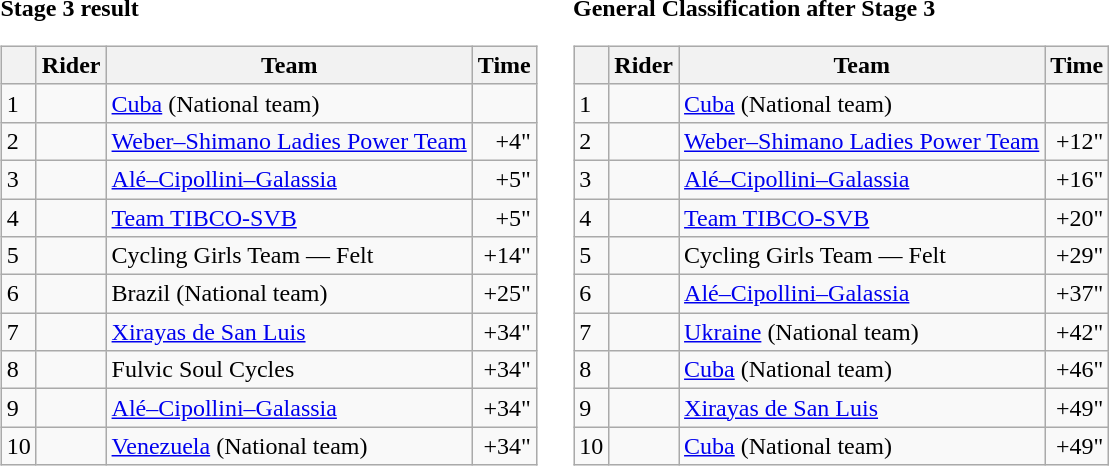<table>
<tr>
<td><strong>Stage 3 result</strong><br><table class="wikitable">
<tr>
<th></th>
<th>Rider</th>
<th>Team</th>
<th>Time</th>
</tr>
<tr>
<td>1</td>
<td></td>
<td><a href='#'>Cuba</a> (National team)</td>
<td align="right"></td>
</tr>
<tr>
<td>2</td>
<td></td>
<td><a href='#'>Weber–Shimano Ladies Power Team</a></td>
<td align="right">+4"</td>
</tr>
<tr>
<td>3</td>
<td></td>
<td><a href='#'>Alé–Cipollini–Galassia</a></td>
<td align="right">+5"</td>
</tr>
<tr>
<td>4</td>
<td></td>
<td><a href='#'>Team TIBCO-SVB</a></td>
<td align="right">+5"</td>
</tr>
<tr>
<td>5</td>
<td></td>
<td>Cycling Girls Team — Felt</td>
<td align="right">+14"</td>
</tr>
<tr>
<td>6</td>
<td></td>
<td>Brazil (National team)</td>
<td align="right">+25"</td>
</tr>
<tr>
<td>7</td>
<td></td>
<td><a href='#'>Xirayas de San Luis</a></td>
<td align="right">+34"</td>
</tr>
<tr>
<td>8</td>
<td></td>
<td>Fulvic Soul Cycles</td>
<td align="right">+34"</td>
</tr>
<tr>
<td>9</td>
<td></td>
<td><a href='#'>Alé–Cipollini–Galassia</a></td>
<td align="right">+34"</td>
</tr>
<tr>
<td>10</td>
<td></td>
<td><a href='#'>Venezuela</a> (National team)</td>
<td align="right">+34"</td>
</tr>
</table>
</td>
<td></td>
<td><strong>General Classification after Stage 3</strong><br><table class="wikitable">
<tr>
<th></th>
<th>Rider</th>
<th>Team</th>
<th>Time</th>
</tr>
<tr>
<td>1</td>
<td> </td>
<td><a href='#'>Cuba</a> (National team)</td>
<td align="right"></td>
</tr>
<tr>
<td>2</td>
<td> </td>
<td><a href='#'>Weber–Shimano Ladies Power Team</a></td>
<td align="right">+12"</td>
</tr>
<tr>
<td>3</td>
<td></td>
<td><a href='#'>Alé–Cipollini–Galassia</a></td>
<td align="right">+16"</td>
</tr>
<tr>
<td>4</td>
<td></td>
<td><a href='#'>Team TIBCO-SVB</a></td>
<td align="right">+20"</td>
</tr>
<tr>
<td>5</td>
<td></td>
<td>Cycling Girls Team — Felt</td>
<td align="right">+29"</td>
</tr>
<tr>
<td>6</td>
<td></td>
<td><a href='#'>Alé–Cipollini–Galassia</a></td>
<td align="right">+37"</td>
</tr>
<tr>
<td>7</td>
<td></td>
<td><a href='#'>Ukraine</a> (National team)</td>
<td align="right">+42"</td>
</tr>
<tr>
<td>8</td>
<td></td>
<td><a href='#'>Cuba</a> (National team)</td>
<td align="right">+46"</td>
</tr>
<tr>
<td>9</td>
<td></td>
<td><a href='#'>Xirayas de San Luis</a></td>
<td align="right">+49"</td>
</tr>
<tr>
<td>10</td>
<td></td>
<td><a href='#'>Cuba</a> (National team)</td>
<td align="right">+49"</td>
</tr>
</table>
</td>
</tr>
</table>
